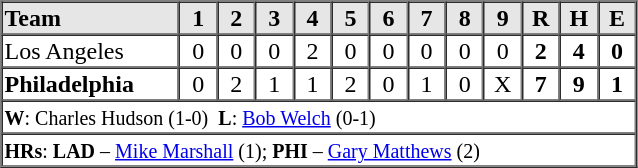<table border=1 cellspacing=0 width=425 style="margin-left:3em;">
<tr style="text-align:center; background-color:#e6e6e6;">
<th align=left width=28%>Team</th>
<th width=6%>1</th>
<th width=6%>2</th>
<th width=6%>3</th>
<th width=6%>4</th>
<th width=6%>5</th>
<th width=6%>6</th>
<th width=6%>7</th>
<th width=6%>8</th>
<th width=6%>9</th>
<th width=6%>R</th>
<th width=6%>H</th>
<th width=6%>E</th>
</tr>
<tr style="text-align:center;">
<td align=left>Los Angeles</td>
<td>0</td>
<td>0</td>
<td>0</td>
<td>2</td>
<td>0</td>
<td>0</td>
<td>0</td>
<td>0</td>
<td>0</td>
<td><strong>2</strong></td>
<td><strong>4</strong></td>
<td><strong>0</strong></td>
</tr>
<tr style="text-align:center;">
<td align=left><strong>Philadelphia</strong></td>
<td>0</td>
<td>2</td>
<td>1</td>
<td>1</td>
<td>2</td>
<td>0</td>
<td>1</td>
<td>0</td>
<td>X</td>
<td><strong>7</strong></td>
<td><strong>9</strong></td>
<td><strong>1</strong></td>
</tr>
<tr style="text-align:left;">
<td colspan=13><small><strong>W</strong>: Charles Hudson (1-0)  <strong>L</strong>: <a href='#'>Bob Welch</a> (0-1)  </small></td>
</tr>
<tr style="text-align:left;">
<td colspan=13><small><strong>HRs</strong>: <strong>LAD</strong> – <a href='#'>Mike Marshall</a> (1); <strong>PHI</strong> – <a href='#'>Gary Matthews</a> (2)</small></td>
</tr>
</table>
